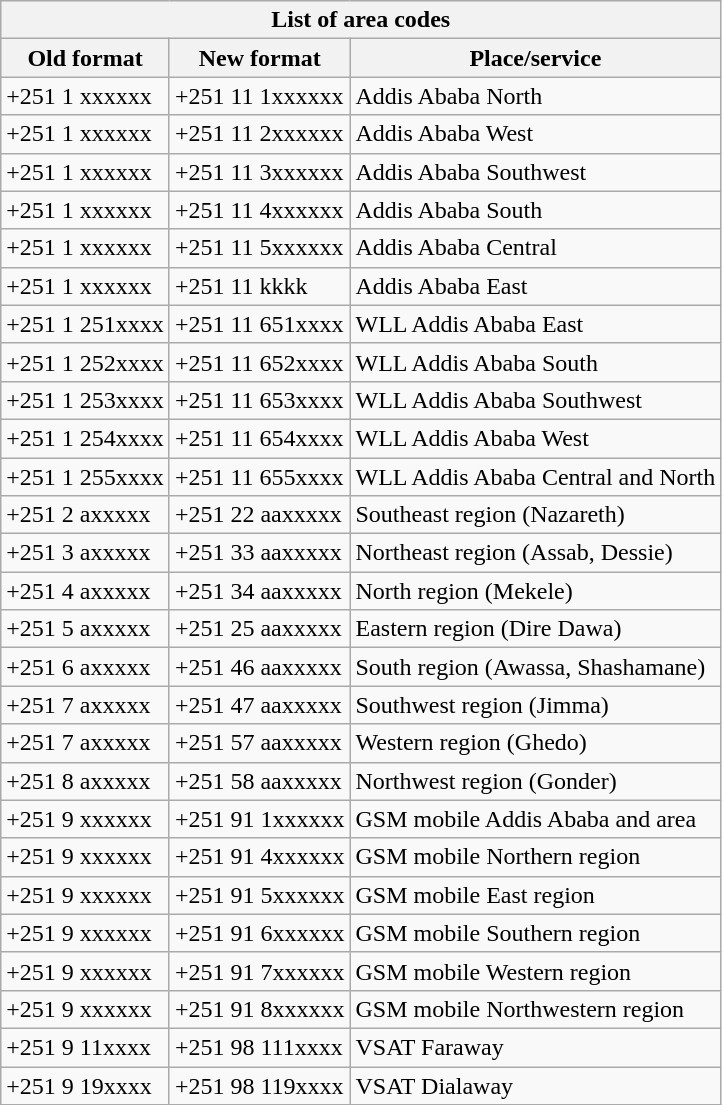<table class="wikitable">
<tr>
<th colspan="3">List of area codes</th>
</tr>
<tr>
<th>Old format</th>
<th>New format</th>
<th>Place/service</th>
</tr>
<tr>
<td>+251 1 xxxxxx</td>
<td>+251 11 1xxxxxx</td>
<td>Addis Ababa North</td>
</tr>
<tr>
<td>+251 1 xxxxxx</td>
<td>+251 11 2xxxxxx</td>
<td>Addis Ababa West</td>
</tr>
<tr>
<td>+251 1 xxxxxx</td>
<td>+251 11 3xxxxxx</td>
<td>Addis Ababa Southwest</td>
</tr>
<tr>
<td>+251 1 xxxxxx</td>
<td>+251 11 4xxxxxx</td>
<td>Addis Ababa South</td>
</tr>
<tr>
<td>+251 1 xxxxxx</td>
<td>+251 11 5xxxxxx</td>
<td>Addis Ababa Central</td>
</tr>
<tr>
<td>+251 1 xxxxxx</td>
<td>+251 11 kkkk</td>
<td>Addis Ababa East</td>
</tr>
<tr>
<td>+251 1 251xxxx</td>
<td>+251 11 651xxxx</td>
<td>WLL Addis Ababa East</td>
</tr>
<tr>
<td>+251 1 252xxxx</td>
<td>+251 11 652xxxx</td>
<td>WLL Addis Ababa South</td>
</tr>
<tr>
<td>+251 1 253xxxx</td>
<td>+251 11 653xxxx</td>
<td>WLL Addis Ababa Southwest</td>
</tr>
<tr>
<td>+251 1 254xxxx</td>
<td>+251 11 654xxxx</td>
<td>WLL Addis Ababa West</td>
</tr>
<tr>
<td>+251 1 255xxxx</td>
<td>+251 11 655xxxx</td>
<td>WLL Addis Ababa Central and North</td>
</tr>
<tr>
<td>+251 2 axxxxx</td>
<td>+251 22 aaxxxxx</td>
<td>Southeast region (Nazareth)</td>
</tr>
<tr>
<td>+251 3 axxxxx</td>
<td>+251 33 aaxxxxx</td>
<td>Northeast region (Assab, Dessie)</td>
</tr>
<tr>
<td>+251 4 axxxxx</td>
<td>+251 34 aaxxxxx</td>
<td>North region (Mekele)</td>
</tr>
<tr>
<td>+251 5 axxxxx</td>
<td>+251 25 aaxxxxx</td>
<td>Eastern region (Dire Dawa)</td>
</tr>
<tr>
<td>+251 6 axxxxx</td>
<td>+251 46 aaxxxxx</td>
<td>South region (Awassa, Shashamane)</td>
</tr>
<tr>
<td>+251 7 axxxxx</td>
<td>+251 47 aaxxxxx</td>
<td>Southwest region (Jimma)</td>
</tr>
<tr>
<td>+251 7 axxxxx</td>
<td>+251 57 aaxxxxx</td>
<td>Western region (Ghedo)</td>
</tr>
<tr>
<td>+251 8 axxxxx</td>
<td>+251 58 aaxxxxx</td>
<td>Northwest region (Gonder)</td>
</tr>
<tr>
<td>+251 9 xxxxxx</td>
<td>+251 91 1xxxxxx</td>
<td>GSM mobile Addis Ababa and area</td>
</tr>
<tr>
<td>+251 9 xxxxxx</td>
<td>+251 91 4xxxxxx</td>
<td>GSM mobile Northern region</td>
</tr>
<tr>
<td>+251 9 xxxxxx</td>
<td>+251 91 5xxxxxx</td>
<td>GSM mobile East region</td>
</tr>
<tr>
<td>+251 9 xxxxxx</td>
<td>+251 91 6xxxxxx</td>
<td>GSM mobile Southern region</td>
</tr>
<tr>
<td>+251 9 xxxxxx</td>
<td>+251 91 7xxxxxx</td>
<td>GSM mobile Western region</td>
</tr>
<tr>
<td>+251 9 xxxxxx</td>
<td>+251 91 8xxxxxx</td>
<td>GSM mobile Northwestern region</td>
</tr>
<tr>
<td>+251 9 11xxxx</td>
<td>+251 98 111xxxx</td>
<td>VSAT Faraway</td>
</tr>
<tr>
<td>+251 9 19xxxx</td>
<td>+251 98 119xxxx</td>
<td>VSAT Dialaway</td>
</tr>
</table>
